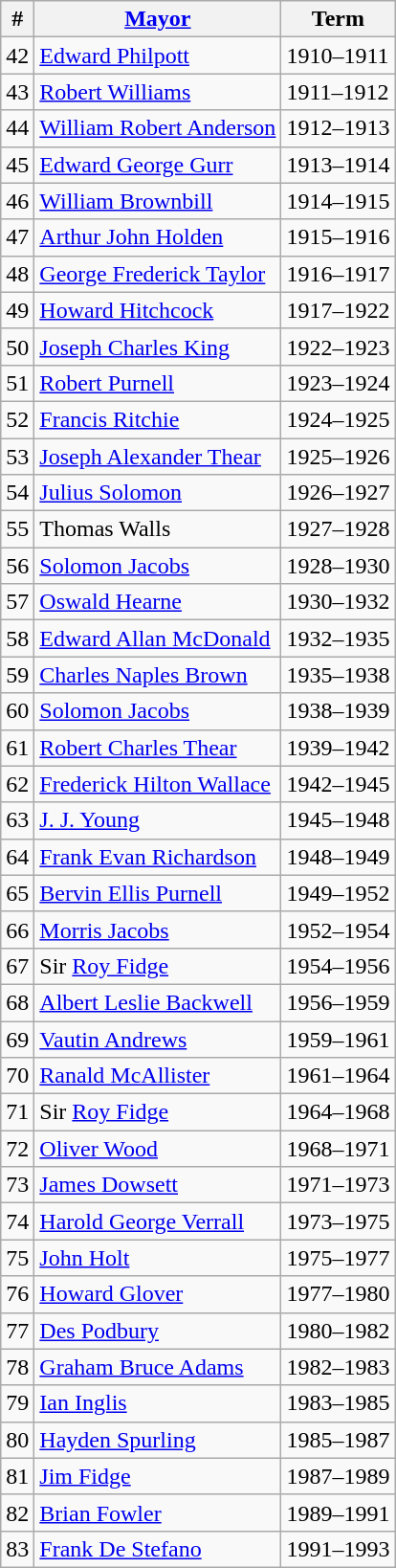<table class="wikitable">
<tr>
<th>#</th>
<th><a href='#'>Mayor</a></th>
<th>Term</th>
</tr>
<tr>
<td>42</td>
<td><a href='#'>Edward Philpott</a></td>
<td>1910–1911</td>
</tr>
<tr>
<td>43</td>
<td><a href='#'>Robert Williams</a></td>
<td>1911–1912</td>
</tr>
<tr>
<td>44</td>
<td><a href='#'>William Robert Anderson</a></td>
<td>1912–1913</td>
</tr>
<tr>
<td>45</td>
<td><a href='#'>Edward George Gurr</a></td>
<td>1913–1914</td>
</tr>
<tr>
<td>46</td>
<td><a href='#'>William Brownbill</a></td>
<td>1914–1915</td>
</tr>
<tr>
<td>47</td>
<td><a href='#'>Arthur John Holden</a></td>
<td>1915–1916</td>
</tr>
<tr>
<td>48</td>
<td><a href='#'>George Frederick Taylor</a></td>
<td>1916–1917</td>
</tr>
<tr>
<td>49</td>
<td><a href='#'>Howard Hitchcock</a></td>
<td>1917–1922</td>
</tr>
<tr>
<td>50</td>
<td><a href='#'>Joseph Charles King</a></td>
<td>1922–1923</td>
</tr>
<tr>
<td>51</td>
<td><a href='#'>Robert Purnell</a></td>
<td>1923–1924</td>
</tr>
<tr>
<td>52</td>
<td><a href='#'>Francis Ritchie</a></td>
<td>1924–1925</td>
</tr>
<tr>
<td>53</td>
<td><a href='#'>Joseph Alexander Thear</a></td>
<td>1925–1926</td>
</tr>
<tr>
<td>54</td>
<td><a href='#'>Julius Solomon</a></td>
<td>1926–1927</td>
</tr>
<tr>
<td>55</td>
<td>Thomas Walls</td>
<td>1927–1928</td>
</tr>
<tr>
<td>56</td>
<td><a href='#'>Solomon Jacobs</a></td>
<td>1928–1930</td>
</tr>
<tr>
<td>57</td>
<td><a href='#'>Oswald Hearne</a></td>
<td>1930–1932</td>
</tr>
<tr>
<td>58</td>
<td><a href='#'>Edward Allan McDonald</a></td>
<td>1932–1935</td>
</tr>
<tr>
<td>59</td>
<td><a href='#'>Charles Naples Brown</a></td>
<td>1935–1938</td>
</tr>
<tr>
<td>60</td>
<td><a href='#'>Solomon Jacobs</a></td>
<td>1938–1939</td>
</tr>
<tr>
<td>61</td>
<td><a href='#'>Robert Charles Thear</a></td>
<td>1939–1942</td>
</tr>
<tr>
<td>62</td>
<td><a href='#'>Frederick Hilton Wallace</a></td>
<td>1942–1945</td>
</tr>
<tr>
<td>63</td>
<td><a href='#'>J. J. Young</a></td>
<td>1945–1948</td>
</tr>
<tr>
<td>64</td>
<td><a href='#'>Frank Evan Richardson</a></td>
<td>1948–1949</td>
</tr>
<tr>
<td>65</td>
<td><a href='#'>Bervin Ellis Purnell</a></td>
<td>1949–1952</td>
</tr>
<tr>
<td>66</td>
<td><a href='#'>Morris Jacobs</a></td>
<td>1952–1954</td>
</tr>
<tr>
<td>67</td>
<td>Sir <a href='#'>Roy Fidge</a></td>
<td>1954–1956</td>
</tr>
<tr>
<td>68</td>
<td><a href='#'>Albert Leslie Backwell</a></td>
<td>1956–1959</td>
</tr>
<tr>
<td>69</td>
<td><a href='#'>Vautin Andrews</a></td>
<td>1959–1961</td>
</tr>
<tr>
<td>70</td>
<td><a href='#'>Ranald McAllister</a></td>
<td>1961–1964</td>
</tr>
<tr>
<td>71</td>
<td>Sir <a href='#'>Roy Fidge</a></td>
<td>1964–1968</td>
</tr>
<tr>
<td>72</td>
<td><a href='#'>Oliver Wood</a></td>
<td>1968–1971</td>
</tr>
<tr>
<td>73</td>
<td><a href='#'>James Dowsett</a></td>
<td>1971–1973</td>
</tr>
<tr>
<td>74</td>
<td><a href='#'>Harold George Verrall</a></td>
<td>1973–1975</td>
</tr>
<tr>
<td>75</td>
<td><a href='#'>John Holt</a></td>
<td>1975–1977</td>
</tr>
<tr>
<td>76</td>
<td><a href='#'>Howard Glover</a></td>
<td>1977–1980</td>
</tr>
<tr>
<td>77</td>
<td><a href='#'>Des Podbury</a></td>
<td>1980–1982</td>
</tr>
<tr>
<td>78</td>
<td><a href='#'>Graham Bruce Adams</a></td>
<td>1982–1983</td>
</tr>
<tr>
<td>79</td>
<td><a href='#'>Ian Inglis</a></td>
<td>1983–1985</td>
</tr>
<tr>
<td>80</td>
<td><a href='#'>Hayden Spurling</a></td>
<td>1985–1987</td>
</tr>
<tr>
<td>81</td>
<td><a href='#'>Jim Fidge</a></td>
<td>1987–1989</td>
</tr>
<tr>
<td>82</td>
<td><a href='#'>Brian Fowler</a></td>
<td>1989–1991</td>
</tr>
<tr>
<td>83</td>
<td><a href='#'>Frank De Stefano</a></td>
<td>1991–1993</td>
</tr>
</table>
